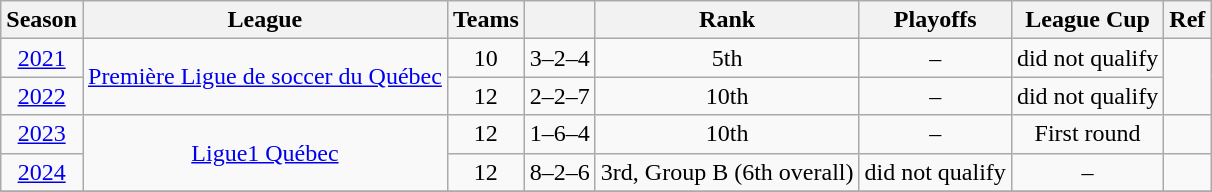<table class="wikitable" style="text-align: center;">
<tr>
<th>Season</th>
<th>League</th>
<th>Teams</th>
<th></th>
<th>Rank</th>
<th>Playoffs</th>
<th>League Cup</th>
<th>Ref</th>
</tr>
<tr>
<td><a href='#'>2021</a></td>
<td rowspan="2"><a href='#'>Première Ligue de soccer du Québec</a></td>
<td>10</td>
<td>3–2–4</td>
<td>5th</td>
<td>–</td>
<td>did not qualify</td>
<td rowspan=2></td>
</tr>
<tr>
<td><a href='#'>2022</a></td>
<td>12</td>
<td>2–2–7</td>
<td>10th</td>
<td>–</td>
<td>did not qualify</td>
</tr>
<tr>
<td><a href='#'>2023</a></td>
<td rowspan="2"><a href='#'>Ligue1 Québec</a></td>
<td>12</td>
<td>1–6–4</td>
<td>10th</td>
<td>–</td>
<td>First round</td>
<td rowspan=1></td>
</tr>
<tr>
<td><a href='#'>2024</a></td>
<td>12</td>
<td>8–2–6</td>
<td>3rd, Group B (6th overall)</td>
<td>did not qualify</td>
<td>–</td>
<td></td>
</tr>
<tr>
</tr>
</table>
